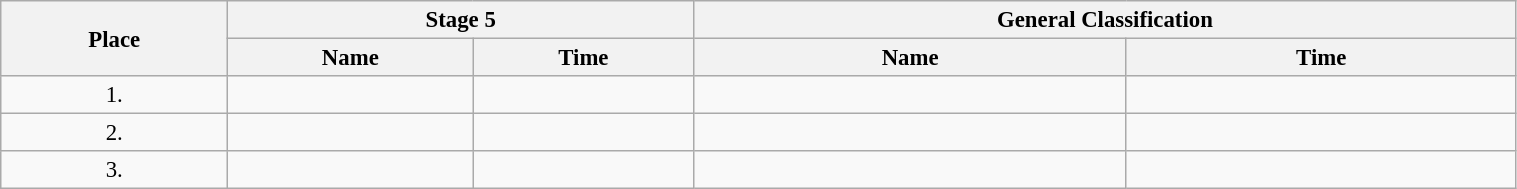<table class=wikitable style="font-size:95%" width="80%">
<tr>
<th rowspan="2">Place</th>
<th colspan="2">Stage 5</th>
<th colspan="2">General Classification</th>
</tr>
<tr>
<th>Name</th>
<th>Time</th>
<th>Name</th>
<th>Time</th>
</tr>
<tr>
<td align="center">1.</td>
<td></td>
<td></td>
<td></td>
<td></td>
</tr>
<tr>
<td align="center">2.</td>
<td></td>
<td></td>
<td></td>
<td></td>
</tr>
<tr>
<td align="center">3.</td>
<td></td>
<td></td>
<td></td>
<td></td>
</tr>
</table>
